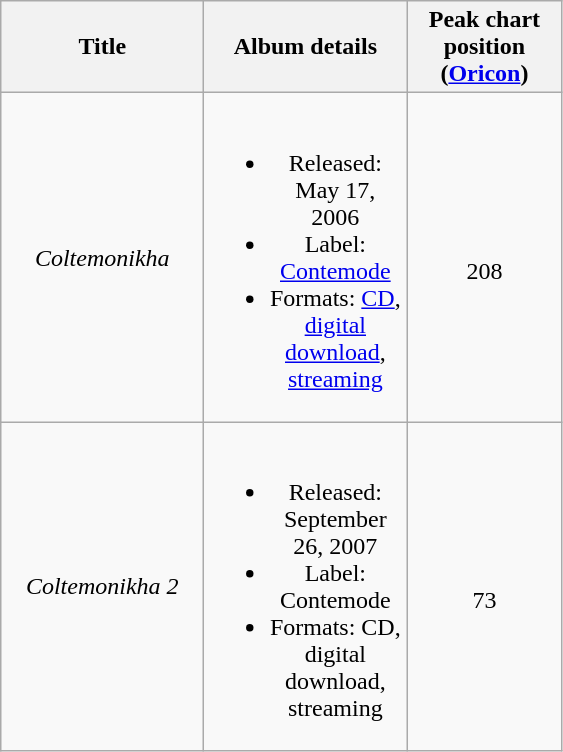<table class="wikitable plainrowheaders" style="text-align:center;">
<tr>
<th scope="col" style="width:8em;">Title</th>
<th scope="col" style="width:8em;">Album details</th>
<th scope="col" style="width:6em;">Peak chart position (<a href='#'>Oricon</a>)</th>
</tr>
<tr>
<td><em>Coltemonikha</em></td>
<td><br><ul><li>Released: May 17, 2006</li><li>Label: <a href='#'>Contemode</a></li><li>Formats: <a href='#'>CD</a>, <a href='#'>digital download</a>, <a href='#'>streaming</a></li></ul></td>
<td><br>208</td>
</tr>
<tr>
<td><em>Coltemonikha 2</em></td>
<td><br><ul><li>Released: September 26, 2007</li><li>Label: Contemode</li><li>Formats: CD, digital download, streaming</li></ul></td>
<td><br>73</td>
</tr>
</table>
